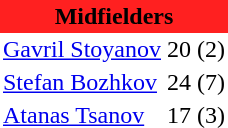<table class="toccolours" border="0" cellpadding="2" cellspacing="0" align="left" style="margin:0.5em;">
<tr>
<th colspan="4" align="center" bgcolor="#FF2020"><span>Midfielders</span></th>
</tr>
<tr>
<td> <a href='#'>Gavril Stoyanov</a></td>
<td>20</td>
<td>(2)</td>
</tr>
<tr>
<td> <a href='#'>Stefan Bozhkov</a></td>
<td>24</td>
<td>(7)</td>
</tr>
<tr>
<td> <a href='#'>Atanas Tsanov</a></td>
<td>17</td>
<td>(3)</td>
</tr>
<tr>
</tr>
</table>
